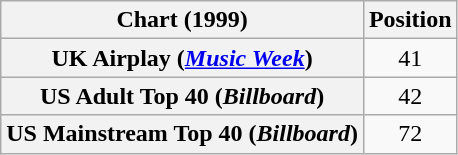<table class="wikitable sortable plainrowheaders" style="text-align:center">
<tr>
<th>Chart (1999)</th>
<th>Position</th>
</tr>
<tr>
<th scope="row">UK Airplay (<em><a href='#'>Music Week</a></em>)</th>
<td>41</td>
</tr>
<tr>
<th scope="row">US Adult Top 40 (<em>Billboard</em>)</th>
<td>42</td>
</tr>
<tr>
<th scope="row">US Mainstream Top 40 (<em>Billboard</em>)</th>
<td>72</td>
</tr>
</table>
